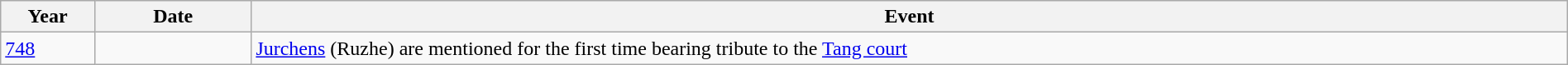<table class="wikitable" width="100%">
<tr>
<th style="width:6%">Year</th>
<th style="width:10%">Date</th>
<th>Event</th>
</tr>
<tr>
<td><a href='#'>748</a></td>
<td></td>
<td><a href='#'>Jurchens</a> (Ruzhe) are mentioned for the first time bearing tribute to the <a href='#'>Tang court</a></td>
</tr>
</table>
